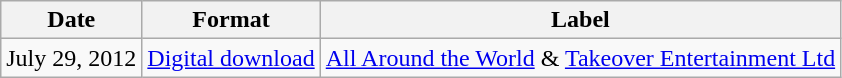<table class=wikitable>
<tr>
<th>Date</th>
<th>Format</th>
<th>Label</th>
</tr>
<tr>
<td>July 29, 2012</td>
<td><a href='#'>Digital download</a></td>
<td rowspan="1"><a href='#'>All Around the World</a> & <a href='#'>Takeover Entertainment Ltd</a></td>
</tr>
</table>
